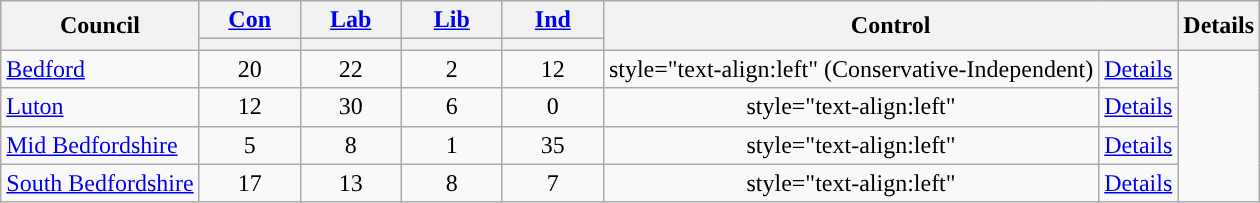<table class="wikitable" style="text-align:center;">
<tr>
<th rowspan=2>Council</th>
<th style="width:60px;"><a href='#'>Con</a></th>
<th style="width:60px;"><a href='#'>Lab</a></th>
<th style="width:60px;"><a href='#'>Lib</a></th>
<th style="width:60px;"><a href='#'>Ind</a></th>
<th rowspan=2 colspan=2>Control</th>
<th rowspan=2>Details</th>
</tr>
<tr>
<th style="background:"></th>
<th style="background:"></th>
<th style="background:"></th>
<th style="background:"></th>
</tr>
<tr>
<td style="text-align:left"><a href='#'>Bedford</a></td>
<td>20</td>
<td>22</td>
<td>2</td>
<td>12</td>
<td>style="text-align:left"  (Conservative-Independent)</td>
<td style="text-align:left"><a href='#'>Details</a></td>
</tr>
<tr>
<td style="text-align:left"><a href='#'>Luton</a></td>
<td>12</td>
<td>30</td>
<td>6</td>
<td>0</td>
<td>style="text-align:left" </td>
<td style="text-align:left"><a href='#'>Details</a></td>
</tr>
<tr>
<td style="text-align:left"><a href='#'>Mid Bedfordshire</a></td>
<td>5</td>
<td>8</td>
<td>1</td>
<td>35</td>
<td>style="text-align:left" </td>
<td style="text-align:left"><a href='#'>Details</a></td>
</tr>
<tr>
<td style="text-align:left"><a href='#'>South Bedfordshire</a></td>
<td>17</td>
<td>13</td>
<td>8</td>
<td>7</td>
<td>style="text-align:left" </td>
<td style="text-align:left"><a href='#'>Details</a></td>
</tr>
</table>
